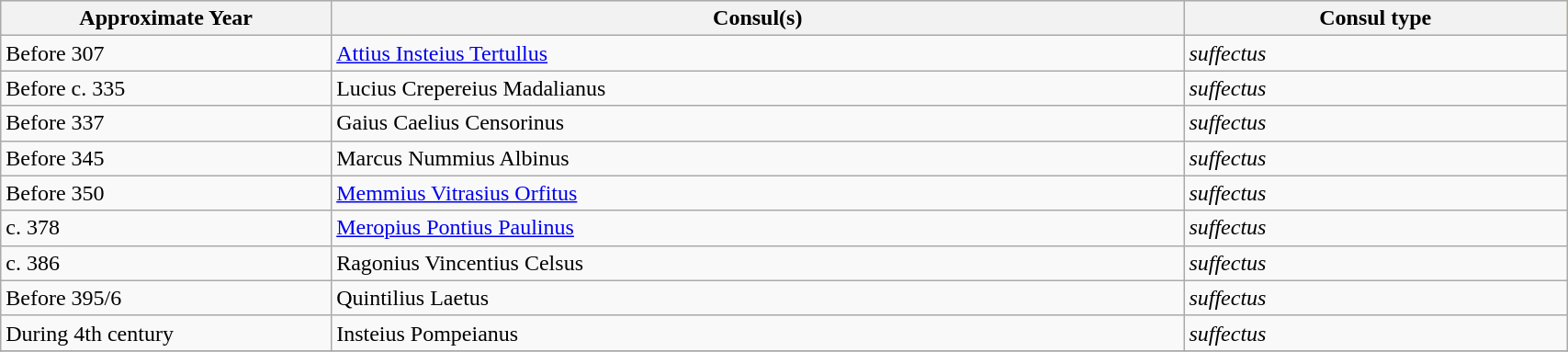<table class="wikitable"  width="90%">
<tr bgcolor="#FFDEAD">
<th width="19%">Approximate Year</th>
<th width="49%">Consul(s)</th>
<th width="22%">Consul type</th>
</tr>
<tr>
<td>Before 307</td>
<td><a href='#'>Attius Insteius Tertullus</a></td>
<td><em>suffectus</em></td>
</tr>
<tr>
<td>Before c. 335</td>
<td>Lucius Crepereius Madalianus</td>
<td><em>suffectus</em></td>
</tr>
<tr>
<td>Before 337</td>
<td>Gaius Caelius Censorinus</td>
<td><em>suffectus</em></td>
</tr>
<tr>
<td>Before 345</td>
<td>Marcus Nummius Albinus</td>
<td><em>suffectus</em></td>
</tr>
<tr>
<td>Before 350</td>
<td><a href='#'>Memmius Vitrasius Orfitus</a></td>
<td><em>suffectus</em></td>
</tr>
<tr>
<td>c. 378</td>
<td><a href='#'>Meropius Pontius Paulinus</a></td>
<td><em>suffectus</em></td>
</tr>
<tr>
<td>c. 386</td>
<td>Ragonius Vincentius Celsus</td>
<td><em>suffectus</em></td>
</tr>
<tr>
<td>Before 395/6</td>
<td>Quintilius Laetus</td>
<td><em>suffectus</em></td>
</tr>
<tr>
<td>During 4th century</td>
<td>Insteius Pompeianus</td>
<td><em>suffectus</em></td>
</tr>
<tr>
</tr>
</table>
